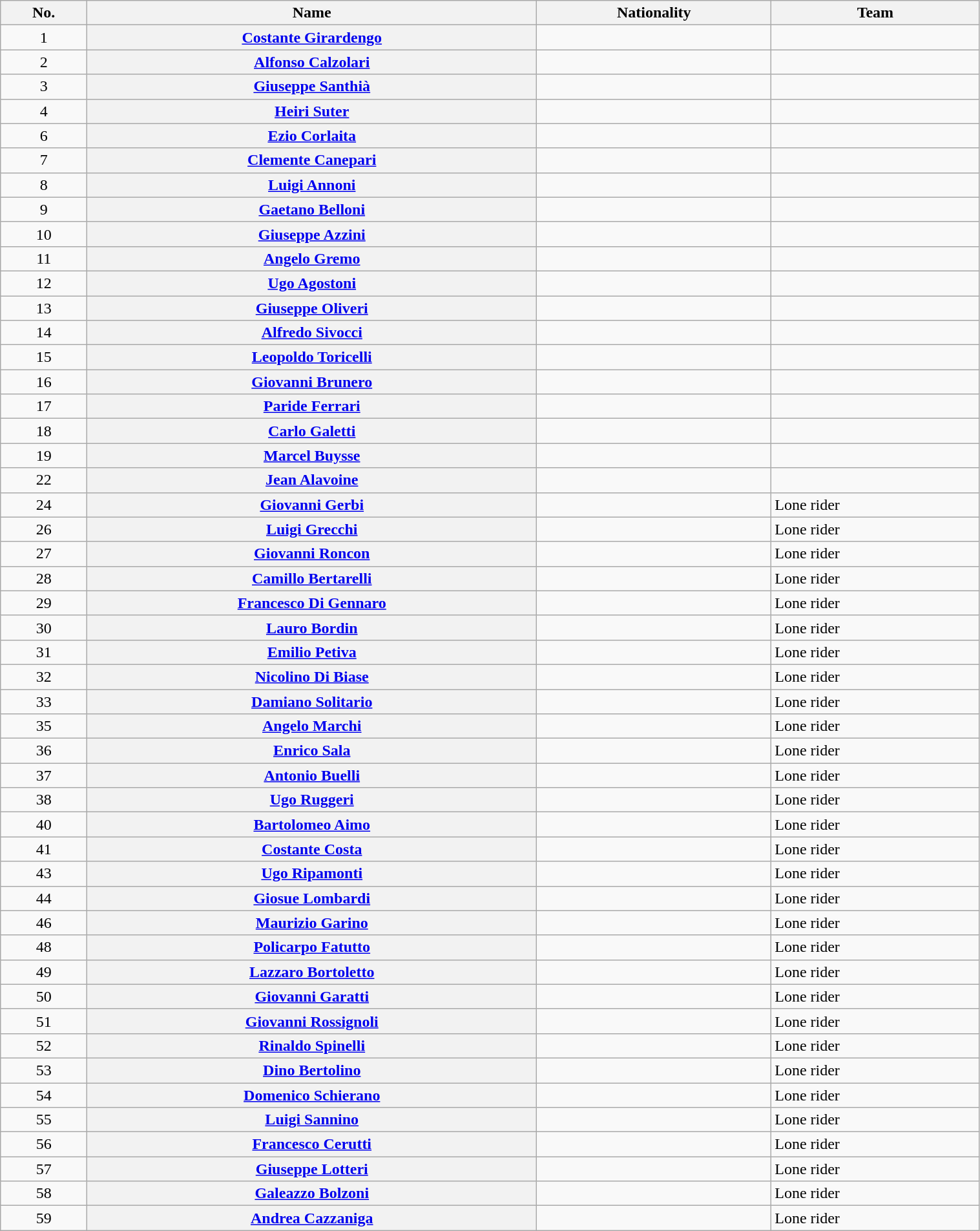<table class="wikitable plainrowheaders sortable" style="width:80%">
<tr>
<th scope="col">No.</th>
<th scope="col">Name</th>
<th scope="col">Nationality</th>
<th scope="col">Team</th>
</tr>
<tr>
<td style="text-align:center;">1</td>
<th scope="row"><a href='#'>Costante Girardengo</a></th>
<td></td>
<td></td>
</tr>
<tr>
<td style="text-align:center;">2</td>
<th scope="row"><a href='#'>Alfonso Calzolari</a></th>
<td></td>
<td></td>
</tr>
<tr>
<td style="text-align:center;">3</td>
<th scope="row"><a href='#'>Giuseppe Santhià</a></th>
<td></td>
<td></td>
</tr>
<tr>
<td style="text-align:center;">4</td>
<th scope="row"><a href='#'>Heiri Suter</a></th>
<td></td>
<td></td>
</tr>
<tr>
<td style="text-align:center;">6</td>
<th scope="row"><a href='#'>Ezio Corlaita</a></th>
<td></td>
<td></td>
</tr>
<tr>
<td style="text-align:center;">7</td>
<th scope="row"><a href='#'>Clemente Canepari</a></th>
<td></td>
<td></td>
</tr>
<tr>
<td style="text-align:center;">8</td>
<th scope="row"><a href='#'>Luigi Annoni</a></th>
<td></td>
<td></td>
</tr>
<tr>
<td style="text-align:center;">9</td>
<th scope="row"><a href='#'>Gaetano Belloni</a></th>
<td></td>
<td></td>
</tr>
<tr>
<td style="text-align:center;">10</td>
<th scope="row"><a href='#'>Giuseppe Azzini</a></th>
<td></td>
<td></td>
</tr>
<tr>
<td style="text-align:center;">11</td>
<th scope="row"><a href='#'>Angelo Gremo</a></th>
<td></td>
<td></td>
</tr>
<tr>
<td style="text-align:center;">12</td>
<th scope="row"><a href='#'>Ugo Agostoni</a></th>
<td></td>
<td></td>
</tr>
<tr>
<td style="text-align:center;">13</td>
<th scope="row"><a href='#'>Giuseppe Oliveri</a></th>
<td></td>
<td></td>
</tr>
<tr>
<td style="text-align:center;">14</td>
<th scope="row"><a href='#'>Alfredo Sivocci</a></th>
<td></td>
<td></td>
</tr>
<tr>
<td style="text-align:center;">15</td>
<th scope="row"><a href='#'>Leopoldo Toricelli</a></th>
<td></td>
<td></td>
</tr>
<tr>
<td style="text-align:center;">16</td>
<th scope="row"><a href='#'>Giovanni Brunero</a></th>
<td></td>
<td></td>
</tr>
<tr>
<td style="text-align:center;">17</td>
<th scope="row"><a href='#'>Paride Ferrari</a></th>
<td></td>
<td></td>
</tr>
<tr>
<td style="text-align:center;">18</td>
<th scope="row"><a href='#'>Carlo Galetti</a></th>
<td></td>
<td></td>
</tr>
<tr>
<td style="text-align:center;">19</td>
<th scope="row"><a href='#'>Marcel Buysse</a></th>
<td></td>
<td></td>
</tr>
<tr>
<td style="text-align:center;">22</td>
<th scope="row"><a href='#'>Jean Alavoine</a></th>
<td></td>
<td></td>
</tr>
<tr>
<td style="text-align:center;">24</td>
<th scope="row"><a href='#'>Giovanni Gerbi</a></th>
<td></td>
<td>Lone rider</td>
</tr>
<tr>
<td style="text-align:center;">26</td>
<th scope="row"><a href='#'>Luigi Grecchi</a></th>
<td></td>
<td>Lone rider</td>
</tr>
<tr>
<td style="text-align:center;">27</td>
<th scope="row"><a href='#'>Giovanni Roncon</a></th>
<td></td>
<td>Lone rider</td>
</tr>
<tr>
<td style="text-align:center;">28</td>
<th scope="row"><a href='#'>Camillo Bertarelli</a></th>
<td></td>
<td>Lone rider</td>
</tr>
<tr>
<td style="text-align:center;">29</td>
<th scope="row"><a href='#'>Francesco Di Gennaro</a></th>
<td></td>
<td>Lone rider</td>
</tr>
<tr>
<td style="text-align:center;">30</td>
<th scope="row"><a href='#'>Lauro Bordin</a></th>
<td></td>
<td>Lone rider</td>
</tr>
<tr>
<td style="text-align:center;">31</td>
<th scope="row"><a href='#'>Emilio Petiva</a></th>
<td></td>
<td>Lone rider</td>
</tr>
<tr>
<td style="text-align:center;">32</td>
<th scope="row"><a href='#'>Nicolino Di Biase</a></th>
<td></td>
<td>Lone rider</td>
</tr>
<tr>
<td style="text-align:center;">33</td>
<th scope="row"><a href='#'>Damiano Solitario</a></th>
<td></td>
<td>Lone rider</td>
</tr>
<tr>
<td style="text-align:center;">35</td>
<th scope="row"><a href='#'>Angelo Marchi</a></th>
<td></td>
<td>Lone rider</td>
</tr>
<tr>
<td style="text-align:center;">36</td>
<th scope="row"><a href='#'>Enrico Sala</a></th>
<td></td>
<td>Lone rider</td>
</tr>
<tr>
<td style="text-align:center;">37</td>
<th scope="row"><a href='#'>Antonio Buelli</a></th>
<td></td>
<td>Lone rider</td>
</tr>
<tr>
<td style="text-align:center;">38</td>
<th scope="row"><a href='#'>Ugo Ruggeri</a></th>
<td></td>
<td>Lone rider</td>
</tr>
<tr>
<td style="text-align:center;">40</td>
<th scope="row"><a href='#'>Bartolomeo Aimo</a></th>
<td></td>
<td>Lone rider</td>
</tr>
<tr>
<td style="text-align:center;">41</td>
<th scope="row"><a href='#'>Costante Costa</a></th>
<td></td>
<td>Lone rider</td>
</tr>
<tr>
<td style="text-align:center;">43</td>
<th scope="row"><a href='#'>Ugo Ripamonti</a></th>
<td></td>
<td>Lone rider</td>
</tr>
<tr>
<td style="text-align:center;">44</td>
<th scope="row"><a href='#'>Giosue Lombardi</a></th>
<td></td>
<td>Lone rider</td>
</tr>
<tr>
<td style="text-align:center;">46</td>
<th scope="row"><a href='#'>Maurizio Garino</a></th>
<td></td>
<td>Lone rider</td>
</tr>
<tr>
<td style="text-align:center;">48</td>
<th scope="row"><a href='#'>Policarpo Fatutto</a></th>
<td></td>
<td>Lone rider</td>
</tr>
<tr>
<td style="text-align:center;">49</td>
<th scope="row"><a href='#'>Lazzaro Bortoletto</a></th>
<td></td>
<td>Lone rider</td>
</tr>
<tr>
<td style="text-align:center;">50</td>
<th scope="row"><a href='#'>Giovanni Garatti</a></th>
<td></td>
<td>Lone rider</td>
</tr>
<tr>
<td style="text-align:center;">51</td>
<th scope="row"><a href='#'>Giovanni Rossignoli</a></th>
<td></td>
<td>Lone rider</td>
</tr>
<tr>
<td style="text-align:center;">52</td>
<th scope="row"><a href='#'>Rinaldo Spinelli</a></th>
<td></td>
<td>Lone rider</td>
</tr>
<tr>
<td style="text-align:center;">53</td>
<th scope="row"><a href='#'>Dino Bertolino</a></th>
<td></td>
<td>Lone rider</td>
</tr>
<tr>
<td style="text-align:center;">54</td>
<th scope="row"><a href='#'>Domenico Schierano</a></th>
<td></td>
<td>Lone rider</td>
</tr>
<tr>
<td style="text-align:center;">55</td>
<th scope="row"><a href='#'>Luigi Sannino</a></th>
<td></td>
<td>Lone rider</td>
</tr>
<tr>
<td style="text-align:center;">56</td>
<th scope="row"><a href='#'>Francesco Cerutti</a></th>
<td></td>
<td>Lone rider</td>
</tr>
<tr>
<td style="text-align:center;">57</td>
<th scope="row"><a href='#'>Giuseppe Lotteri</a></th>
<td></td>
<td>Lone rider</td>
</tr>
<tr>
<td style="text-align:center;">58</td>
<th scope="row"><a href='#'>Galeazzo Bolzoni</a></th>
<td></td>
<td>Lone rider</td>
</tr>
<tr>
<td style="text-align:center;">59</td>
<th scope="row"><a href='#'>Andrea Cazzaniga</a></th>
<td></td>
<td>Lone rider</td>
</tr>
</table>
